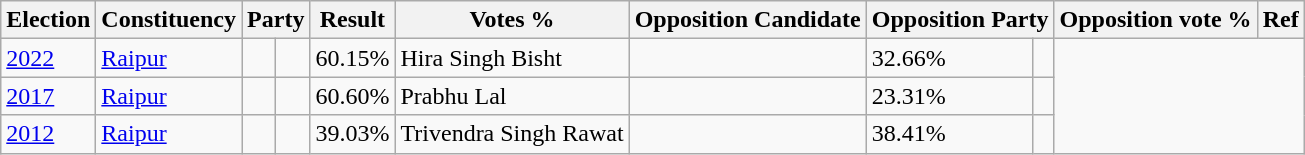<table class="wikitable sortable">
<tr>
<th>Election</th>
<th>Constituency</th>
<th colspan="2">Party</th>
<th>Result</th>
<th>Votes %</th>
<th>Opposition Candidate</th>
<th colspan="2">Opposition Party</th>
<th>Opposition vote %</th>
<th>Ref</th>
</tr>
<tr>
<td><a href='#'>2022</a></td>
<td><a href='#'>Raipur</a></td>
<td></td>
<td></td>
<td>60.15%</td>
<td>Hira Singh Bisht</td>
<td></td>
<td>32.66%</td>
<td></td>
</tr>
<tr>
<td><a href='#'>2017</a></td>
<td><a href='#'>Raipur</a></td>
<td></td>
<td></td>
<td>60.60%</td>
<td>Prabhu Lal</td>
<td></td>
<td>23.31%</td>
<td></td>
</tr>
<tr>
<td><a href='#'>2012</a></td>
<td><a href='#'>Raipur</a></td>
<td></td>
<td></td>
<td>39.03%</td>
<td>Trivendra Singh Rawat</td>
<td></td>
<td>38.41%</td>
<td></td>
</tr>
</table>
